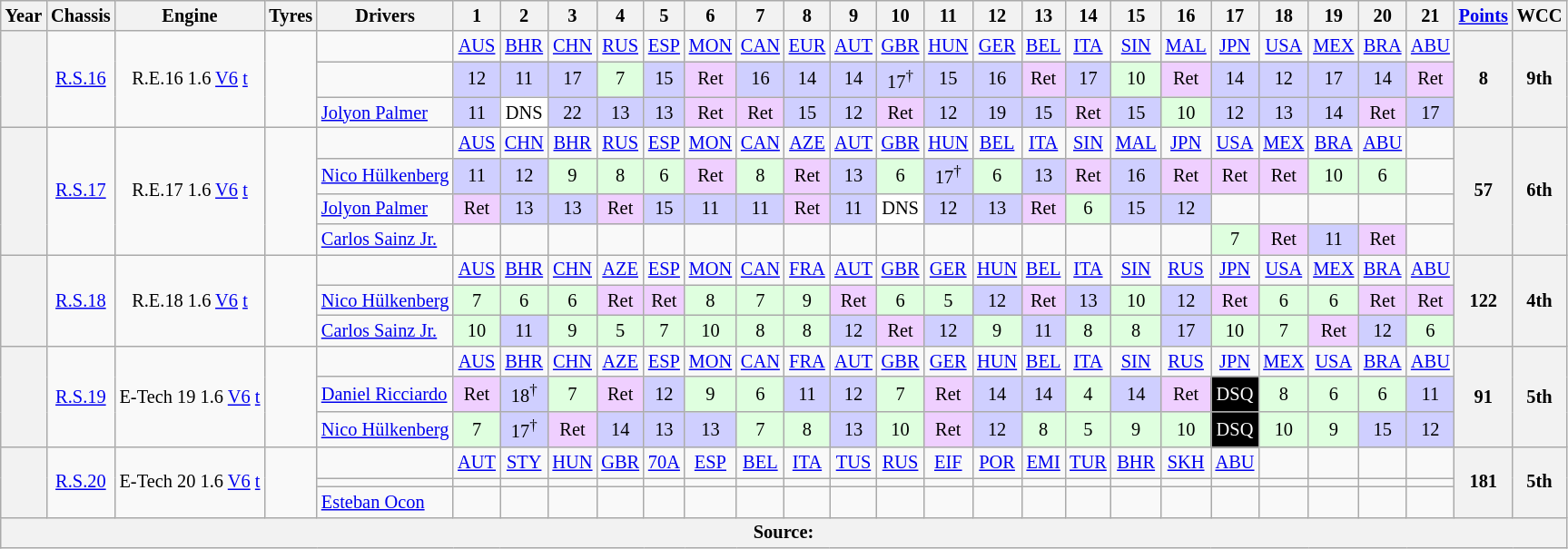<table class="wikitable" style="text-align:center; font-size:85%">
<tr>
<th>Year</th>
<th>Chassis</th>
<th>Engine</th>
<th>Tyres</th>
<th>Drivers</th>
<th>1</th>
<th>2</th>
<th>3</th>
<th>4</th>
<th>5</th>
<th>6</th>
<th>7</th>
<th>8</th>
<th>9</th>
<th>10</th>
<th>11</th>
<th>12</th>
<th>13</th>
<th>14</th>
<th>15</th>
<th>16</th>
<th>17</th>
<th>18</th>
<th>19</th>
<th>20</th>
<th>21</th>
<th><a href='#'>Points</a></th>
<th>WCC</th>
</tr>
<tr>
<th rowspan="3"></th>
<td rowspan="3"><a href='#'>R.S.16</a></td>
<td rowspan="3">R.E.16 1.6 <a href='#'>V6</a> <a href='#'>t</a></td>
<td rowspan="3"></td>
<td></td>
<td><a href='#'>AUS</a></td>
<td><a href='#'>BHR</a></td>
<td><a href='#'>CHN</a></td>
<td><a href='#'>RUS</a></td>
<td><a href='#'>ESP</a></td>
<td><a href='#'>MON</a></td>
<td><a href='#'>CAN</a></td>
<td><a href='#'>EUR</a></td>
<td><a href='#'>AUT</a></td>
<td><a href='#'>GBR</a></td>
<td><a href='#'>HUN</a></td>
<td><a href='#'>GER</a></td>
<td><a href='#'>BEL</a></td>
<td><a href='#'>ITA</a></td>
<td><a href='#'>SIN</a></td>
<td><a href='#'>MAL</a></td>
<td><a href='#'>JPN</a></td>
<td><a href='#'>USA</a></td>
<td><a href='#'>MEX</a></td>
<td><a href='#'>BRA</a></td>
<td><a href='#'>ABU</a></td>
<th rowspan="3">8</th>
<th rowspan="3">9th</th>
</tr>
<tr>
<td align="left"></td>
<td style="background:#CFCFFF;">12</td>
<td style="background:#CFCFFF;">11</td>
<td style="background:#CFCFFF;">17</td>
<td style="background:#DFFFDF;">7</td>
<td style="background:#CFCFFF;">15</td>
<td style="background:#EFCFFF;">Ret</td>
<td style="background:#CFCFFF;">16</td>
<td style="background:#CFCFFF;">14</td>
<td style="background:#CFCFFF;">14</td>
<td style="background:#CFCFFF;">17<sup>†</sup></td>
<td style="background:#CFCFFF;">15</td>
<td style="background:#CFCFFF;">16</td>
<td style="background:#EFCFFF;">Ret</td>
<td style="background:#CFCFFF;">17</td>
<td style="background:#DFFFDF;">10</td>
<td style="background:#EFCFFF;">Ret</td>
<td style="background:#CFCFFF;">14</td>
<td style="background:#CFCFFF;">12</td>
<td style="background:#CFCFFF;">17</td>
<td style="background:#CFCFFF;">14</td>
<td style="background:#EFCFFF;">Ret</td>
</tr>
<tr>
<td align="left"> <a href='#'>Jolyon Palmer</a></td>
<td style="background:#CFCFFF;">11</td>
<td style="background:#ffffff;">DNS</td>
<td style="background:#CFCFFF;">22</td>
<td style="background:#CFCFFF;">13</td>
<td style="background:#CFCFFF;">13</td>
<td style="background:#EFCFFF;">Ret</td>
<td style="background:#EFCFFF;">Ret</td>
<td style="background:#CFCFFF;">15</td>
<td style="background:#CFCFFF;">12</td>
<td style="background:#EFCFFF;">Ret</td>
<td style="background:#CFCFFF;">12</td>
<td style="background:#CFCFFF;">19</td>
<td style="background:#CFCFFF;">15</td>
<td style="background:#EFCFFF;">Ret</td>
<td style="background:#CFCFFF;">15</td>
<td style="background:#DFFFDF;">10</td>
<td style="background:#CFCFFF;">12</td>
<td style="background:#CFCFFF;">13</td>
<td style="background:#CFCFFF;">14</td>
<td style="background:#EFCFFF;">Ret</td>
<td style="background:#CFCFFF;">17</td>
</tr>
<tr>
<th rowspan="4"></th>
<td rowspan="4"><a href='#'>R.S.17</a></td>
<td rowspan="4">R.E.17 1.6 <a href='#'>V6</a> <a href='#'>t</a></td>
<td rowspan="4"></td>
<td></td>
<td><a href='#'>AUS</a></td>
<td><a href='#'>CHN</a></td>
<td><a href='#'>BHR</a></td>
<td><a href='#'>RUS</a></td>
<td><a href='#'>ESP</a></td>
<td><a href='#'>MON</a></td>
<td><a href='#'>CAN</a></td>
<td><a href='#'>AZE</a></td>
<td><a href='#'>AUT</a></td>
<td><a href='#'>GBR</a></td>
<td><a href='#'>HUN</a></td>
<td><a href='#'>BEL</a></td>
<td><a href='#'>ITA</a></td>
<td><a href='#'>SIN</a></td>
<td><a href='#'>MAL</a></td>
<td><a href='#'>JPN</a></td>
<td><a href='#'>USA</a></td>
<td><a href='#'>MEX</a></td>
<td><a href='#'>BRA</a></td>
<td><a href='#'>ABU</a></td>
<td></td>
<th rowspan="4">57</th>
<th rowspan="4">6th</th>
</tr>
<tr>
<td align="left"> <a href='#'>Nico Hülkenberg</a></td>
<td style="background:#CFCFFF">11</td>
<td style="background:#CFCFFF">12</td>
<td style="background:#DFFFDF">9</td>
<td style="background:#DFFFDF">8</td>
<td style="background:#DFFFDF">6</td>
<td style="background:#EFCFFF">Ret</td>
<td style="background:#DFFFDF">8</td>
<td style="background:#EFCFFF">Ret</td>
<td style="background:#CFCFFF">13</td>
<td style="background:#DFFFDF">6</td>
<td style="background:#CFCFFF">17<sup>†</sup></td>
<td style="background:#DFFFDF">6</td>
<td style="background:#CFCFFF">13</td>
<td style="background:#EFCFFF">Ret</td>
<td style="background:#CFCFFF">16</td>
<td style="background:#EFCFFF">Ret</td>
<td style="background:#EFCFFF">Ret</td>
<td style="background:#EFCFFF">Ret</td>
<td style="background:#DFFFDF">10</td>
<td style="background:#DFFFDF">6</td>
<td></td>
</tr>
<tr>
<td align="left"> <a href='#'>Jolyon Palmer</a></td>
<td style="background:#EFCFFF">Ret</td>
<td style="background:#CFCFFF">13</td>
<td style="background:#CFCFFF">13</td>
<td style="background:#EFCFFF">Ret</td>
<td style="background:#CFCFFF">15</td>
<td style="background:#CFCFFF">11</td>
<td style="background:#CFCFFF">11</td>
<td style="background:#EFCFFF">Ret</td>
<td style="background:#CFCFFF">11</td>
<td style="background:#FFFFFF">DNS</td>
<td style="background:#CFCFFF">12</td>
<td style="background:#CFCFFF">13</td>
<td style="background:#EFCFFF">Ret</td>
<td style="background:#DFFFDF">6</td>
<td style="background:#CFCFFF">15</td>
<td style="background:#CFCFFF">12</td>
<td></td>
<td></td>
<td></td>
<td></td>
<td></td>
</tr>
<tr>
<td align="left"> <a href='#'>Carlos Sainz Jr.</a></td>
<td></td>
<td></td>
<td></td>
<td></td>
<td></td>
<td></td>
<td></td>
<td></td>
<td></td>
<td></td>
<td></td>
<td></td>
<td></td>
<td></td>
<td></td>
<td></td>
<td style="background:#DFFFDF">7</td>
<td style="background:#EFCFFF">Ret</td>
<td style="background:#CFCFFF">11</td>
<td style="background:#EFCFFF">Ret</td>
<td></td>
</tr>
<tr>
<th rowspan="3"></th>
<td rowspan="3"><a href='#'>R.S.18</a></td>
<td rowspan="3">R.E.18 1.6 <a href='#'>V6</a> <a href='#'>t</a></td>
<td rowspan="3"></td>
<td></td>
<td><a href='#'>AUS</a></td>
<td><a href='#'>BHR</a></td>
<td><a href='#'>CHN</a></td>
<td><a href='#'>AZE</a></td>
<td><a href='#'>ESP</a></td>
<td><a href='#'>MON</a></td>
<td><a href='#'>CAN</a></td>
<td><a href='#'>FRA</a></td>
<td><a href='#'>AUT</a></td>
<td><a href='#'>GBR</a></td>
<td><a href='#'>GER</a></td>
<td><a href='#'>HUN</a></td>
<td><a href='#'>BEL</a></td>
<td><a href='#'>ITA</a></td>
<td><a href='#'>SIN</a></td>
<td><a href='#'>RUS</a></td>
<td><a href='#'>JPN</a></td>
<td><a href='#'>USA</a></td>
<td><a href='#'>MEX</a></td>
<td><a href='#'>BRA</a></td>
<td><a href='#'>ABU</a></td>
<th rowspan="3">122</th>
<th rowspan="3">4th</th>
</tr>
<tr>
<td align="left"> <a href='#'>Nico Hülkenberg</a></td>
<td style="background:#DFFFDF">7</td>
<td style="background:#DFFFDF">6</td>
<td style="background:#DFFFDF">6</td>
<td style="background:#EFCFFF">Ret</td>
<td style="background:#EFCFFF">Ret</td>
<td style="background:#DFFFDF">8</td>
<td style="background:#DFFFDF">7</td>
<td style="background:#DFFFDF">9</td>
<td style="background:#EFCFFF">Ret</td>
<td style="background:#DFFFDF">6</td>
<td style="background:#DFFFDF">5</td>
<td style="background:#CFCFFF">12</td>
<td style="background:#EFCFFF">Ret</td>
<td style="background:#CFCFFF">13</td>
<td style="background:#DFFFDF">10</td>
<td style="background:#CFCFFF">12</td>
<td style="background:#EFCFFF">Ret</td>
<td style="background:#DFFFDF">6</td>
<td style="background:#DFFFDF">6</td>
<td style="background:#EFCFFF">Ret</td>
<td style="background:#EFCFFF">Ret</td>
</tr>
<tr>
<td align="left"> <a href='#'>Carlos Sainz Jr.</a></td>
<td style="background:#DFFFDF">10</td>
<td style="background:#CFCFFF">11</td>
<td style="background:#DFFFDF">9</td>
<td style="background:#DFFFDF">5</td>
<td style="background:#DFFFDF">7</td>
<td style="background:#DFFFDF">10</td>
<td style="background:#DFFFDF">8</td>
<td style="background:#DFFFDF">8</td>
<td style="background:#CFCFFF">12</td>
<td style="background:#EFCFFF">Ret</td>
<td style="background:#CFCFFF">12</td>
<td style="background:#DFFFDF">9</td>
<td style="background:#CFCFFF">11</td>
<td style="background:#DFFFDF">8</td>
<td style="background:#DFFFDF">8</td>
<td style="background:#CFCFFF">17</td>
<td style="background:#DFFFDF">10</td>
<td style="background:#DFFFDF">7</td>
<td style="background:#EFCFFF">Ret</td>
<td style="background:#CFCFFF">12</td>
<td style="background:#DFFFDF">6</td>
</tr>
<tr>
<th rowspan="3"></th>
<td rowspan="3"><a href='#'>R.S.19</a></td>
<td rowspan="3">E-Tech 19 1.6 <a href='#'>V6</a> <a href='#'>t</a></td>
<td rowspan="3"></td>
<td></td>
<td><a href='#'>AUS</a></td>
<td><a href='#'>BHR</a></td>
<td><a href='#'>CHN</a></td>
<td><a href='#'>AZE</a></td>
<td><a href='#'>ESP</a></td>
<td><a href='#'>MON</a></td>
<td><a href='#'>CAN</a></td>
<td><a href='#'>FRA</a></td>
<td><a href='#'>AUT</a></td>
<td><a href='#'>GBR</a></td>
<td><a href='#'>GER</a></td>
<td><a href='#'>HUN</a></td>
<td><a href='#'>BEL</a></td>
<td><a href='#'>ITA</a></td>
<td><a href='#'>SIN</a></td>
<td><a href='#'>RUS</a></td>
<td><a href='#'>JPN</a></td>
<td><a href='#'>MEX</a></td>
<td><a href='#'>USA</a></td>
<td><a href='#'>BRA</a></td>
<td><a href='#'>ABU</a></td>
<th rowspan="3">91</th>
<th rowspan="3">5th</th>
</tr>
<tr>
<td align="left"> <a href='#'>Daniel Ricciardo</a></td>
<td style="background:#EFCFFF">Ret</td>
<td style="background:#CFCFFF">18<sup>†</sup></td>
<td style="background:#DFFFDF">7</td>
<td style="background:#EFCFFF">Ret</td>
<td style="background:#CFCFFF">12</td>
<td style="background:#DFFFDF">9</td>
<td style="background:#DFFFDF">6</td>
<td style="background:#CFCFFF">11</td>
<td style="background:#CFCFFF">12</td>
<td style="background:#DFFFDF">7</td>
<td style="background:#EFCFFF">Ret</td>
<td style="background:#CFCFFF">14</td>
<td style="background:#CFCFFF">14</td>
<td style="background:#DFFFDF">4</td>
<td style="background:#CFCFFF">14</td>
<td style="background:#EFCFFF">Ret</td>
<td style="background-color:#000000; color:white">DSQ</td>
<td style="background:#DFFFDF">8</td>
<td style="background:#DFFFDF">6</td>
<td style="background:#DFFFDF">6</td>
<td style="background:#CFCFFF">11</td>
</tr>
<tr>
<td align="left"> <a href='#'>Nico Hülkenberg</a></td>
<td style="background:#DFFFDF">7</td>
<td style="background:#CFCFFF">17<sup>†</sup></td>
<td style="background:#EFCFFF">Ret</td>
<td style="background:#CFCFFF">14</td>
<td style="background:#CFCFFF">13</td>
<td style="background:#CFCFFF">13</td>
<td style="background:#DFFFDF">7</td>
<td style="background:#DFFFDF">8</td>
<td style="background:#CFCFFF">13</td>
<td style="background:#DFFFDF">10</td>
<td style="background:#EFCFFF">Ret</td>
<td style="background:#CFCFFF">12</td>
<td style="background:#DFFFDF">8</td>
<td style="background:#DFFFDF">5</td>
<td style="background:#DFFFDF">9</td>
<td style="background:#DFFFDF">10</td>
<td style="background-color:#000000; color:white">DSQ</td>
<td style="background:#DFFFDF">10</td>
<td style="background:#DFFFDF">9</td>
<td style="background:#CFCFFF">15</td>
<td style="background:#CFCFFF">12</td>
</tr>
<tr>
<th rowspan="3"></th>
<td rowspan="3"><a href='#'>R.S.20</a></td>
<td rowspan="3">E-Tech 20 1.6 <a href='#'>V6</a> <a href='#'>t</a></td>
<td rowspan="3"></td>
<td></td>
<td><a href='#'>AUT</a></td>
<td><a href='#'>STY</a></td>
<td><a href='#'>HUN</a></td>
<td><a href='#'>GBR</a></td>
<td><a href='#'>70A</a></td>
<td><a href='#'>ESP</a></td>
<td><a href='#'>BEL</a></td>
<td><a href='#'>ITA</a></td>
<td><a href='#'>TUS</a></td>
<td><a href='#'>RUS</a></td>
<td><a href='#'>EIF</a></td>
<td><a href='#'>POR</a></td>
<td><a href='#'>EMI</a></td>
<td><a href='#'>TUR</a></td>
<td><a href='#'>BHR</a></td>
<td><a href='#'>SKH</a></td>
<td><a href='#'>ABU</a></td>
<td></td>
<td></td>
<td></td>
<td></td>
<th rowspan="3">181</th>
<th rowspan="3">5th</th>
</tr>
<tr>
<td align="left"></td>
<td></td>
<td></td>
<td></td>
<td></td>
<td></td>
<td></td>
<td></td>
<td></td>
<td></td>
<td></td>
<td></td>
<td></td>
<td></td>
<td></td>
<td></td>
<td></td>
<td></td>
<td></td>
<td></td>
<td></td>
<td></td>
</tr>
<tr>
<td align="left"> <a href='#'>Esteban Ocon</a></td>
<td></td>
<td></td>
<td></td>
<td></td>
<td></td>
<td></td>
<td></td>
<td></td>
<td></td>
<td></td>
<td></td>
<td></td>
<td></td>
<td></td>
<td></td>
<td></td>
<td></td>
<td></td>
<td></td>
<td></td>
<td></td>
</tr>
<tr>
<th colspan="28">Source:</th>
</tr>
</table>
